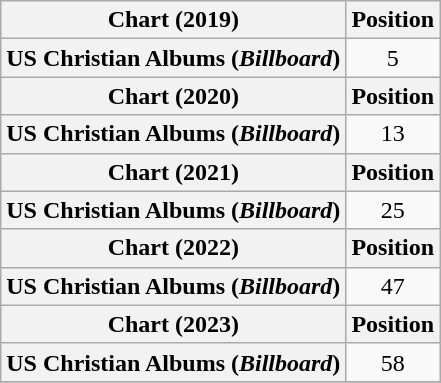<table class="wikitable sortable plainrowheaders" style="text-align:center">
<tr>
<th scope="col">Chart (2019)</th>
<th scope="col">Position</th>
</tr>
<tr>
<th scope="row">US Christian Albums (<em>Billboard</em>)</th>
<td>5</td>
</tr>
<tr>
<th scope="col">Chart (2020)</th>
<th scope="col">Position</th>
</tr>
<tr>
<th scope="row">US Christian Albums (<em>Billboard</em>)</th>
<td>13</td>
</tr>
<tr>
<th scope="col">Chart (2021)</th>
<th scope="col">Position</th>
</tr>
<tr>
<th scope="row">US Christian Albums (<em>Billboard</em>)</th>
<td>25</td>
</tr>
<tr>
<th scope="col">Chart (2022)</th>
<th scope="col">Position</th>
</tr>
<tr>
<th scope="row">US Christian Albums (<em>Billboard</em>)</th>
<td>47</td>
</tr>
<tr>
<th scope="col">Chart (2023)</th>
<th scope="col">Position</th>
</tr>
<tr>
<th scope="row">US Christian Albums (<em>Billboard</em>)</th>
<td>58</td>
</tr>
<tr>
</tr>
</table>
